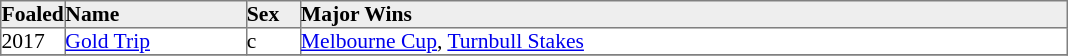<table border="1" cellpadding="0" style="border-collapse: collapse; font-size:90%">
<tr bgcolor="#eeeeee">
<td width="35px"><strong>Foaled</strong></td>
<td width="120px"><strong>Name</strong></td>
<td width="35px"><strong>Sex</strong></td>
<td width="510px"><strong>Major Wins</strong></td>
</tr>
<tr>
<td>2017</td>
<td><a href='#'>Gold Trip</a></td>
<td>c</td>
<td><a href='#'>Melbourne Cup</a>, <a href='#'>Turnbull Stakes</a></td>
</tr>
<tr>
</tr>
</table>
